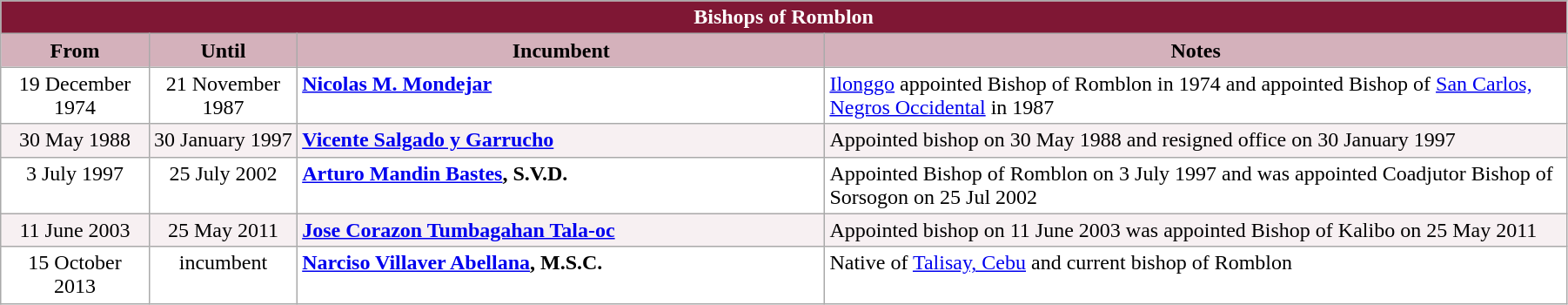<table class="wikitable" style="width:95%"; border="1">
<tr>
<th colspan="4" style="background-color: #7F1734; color: white;">Bishops of Romblon</th>
</tr>
<tr align=center>
<th style="background-color:#D4B1BB" width="9%">From</th>
<th style="background-color:#D4B1BB" width="9%">Until</th>
<th style="background-color:#D4B1BB" width="32%">Incumbent</th>
<th style="background-color:#D4B1BB" width="45%">Notes</th>
</tr>
<tr valign=top bgcolor="white">
<td align="center">19 December 1974</td>
<td align="center">21 November 1987</td>
<td><strong><a href='#'>Nicolas M. Mondejar</a></strong></td>
<td><a href='#'>Ilonggo</a> appointed Bishop of Romblon in 1974 and appointed Bishop of <a href='#'>San Carlos, Negros Occidental</a> in 1987</td>
</tr>
<tr valign=top bgcolor="#F7F0F2">
<td align="center">30 May 1988</td>
<td align="center">30 January 1997</td>
<td><strong><a href='#'>Vicente Salgado y Garrucho</a></strong></td>
<td>Appointed bishop on 30 May 1988 and resigned office on 30 January 1997</td>
</tr>
<tr valign=top bgcolor="white">
<td align="center">3 July 1997</td>
<td align="center">25 July 2002</td>
<td><strong><a href='#'>Arturo Mandin Bastes</a>, S.V.D.</strong></td>
<td>Appointed Bishop of Romblon on 3 July 1997 and was appointed Coadjutor Bishop of Sorsogon on 25 Jul 2002</td>
</tr>
<tr valign=top bgcolor="#F7F0F2">
<td align="center">11 June 2003</td>
<td align="center">25 May 2011</td>
<td><strong><a href='#'>Jose Corazon Tumbagahan Tala-oc</a></strong></td>
<td>Appointed bishop on 11 June 2003 was appointed Bishop of Kalibo on 25 May 2011</td>
</tr>
<tr valign=top bgcolor="white">
<td align="center">15 October 2013</td>
<td align="center">incumbent</td>
<td><strong><a href='#'>Narciso Villaver Abellana</a>, M.S.C. </strong></td>
<td>Native of <a href='#'>Talisay, Cebu</a> and current bishop of Romblon</td>
</tr>
</table>
